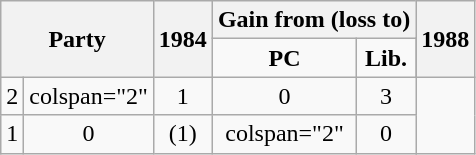<table class="wikitable" style="text-align:center" align="center">
<tr>
<th rowspan="2" colspan="2">Party</th>
<th rowspan="2">1984</th>
<th colspan="4">Gain from (loss to)</th>
<th rowspan="2">1988</th>
</tr>
<tr>
<td><strong>PC</strong></td>
<td><strong>Lib.</strong></td>
</tr>
<tr>
<td>2</td>
<td>colspan="2" </td>
<td>1</td>
<td>0</td>
<td>3</td>
</tr>
<tr>
<td>1</td>
<td>0</td>
<td>(1)</td>
<td>colspan="2" </td>
<td>0</td>
</tr>
</table>
